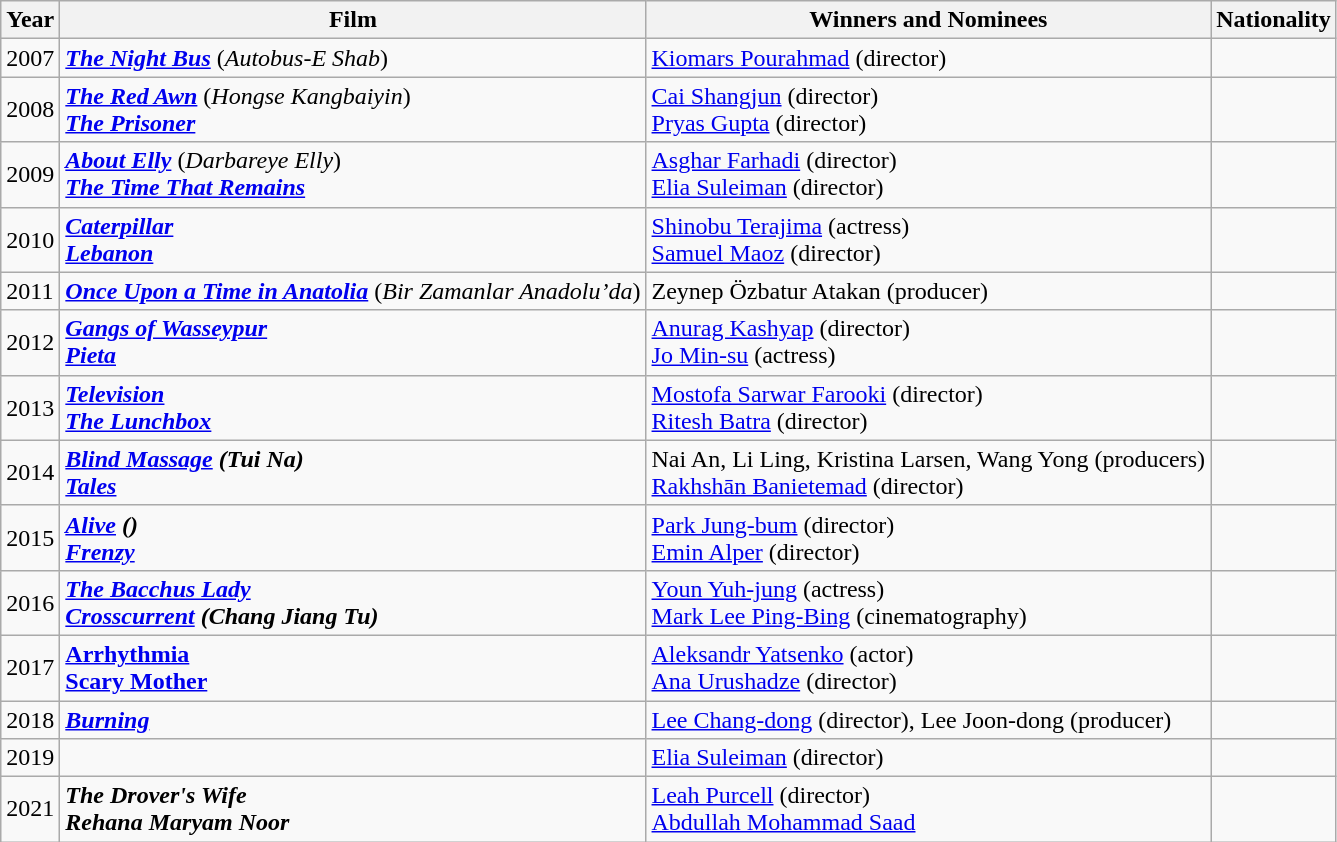<table class="wikitable">
<tr>
<th>Year</th>
<th>Film</th>
<th>Winners and Nominees</th>
<th>Nationality</th>
</tr>
<tr>
<td>2007</td>
<td><strong><em><a href='#'>The Night Bus</a></em></strong> (<em>Autobus-E Shab</em>)</td>
<td><a href='#'>Kiomars Pourahmad</a> (director)</td>
<td></td>
</tr>
<tr>
<td>2008</td>
<td><strong><em><a href='#'>The Red Awn</a></em></strong> (<em>Hongse Kangbaiyin</em>)<br><strong><em><a href='#'>The Prisoner</a></em></strong></td>
<td><a href='#'>Cai Shangjun</a> (director)<br><a href='#'>Pryas Gupta</a> (director)</td>
<td><br></td>
</tr>
<tr>
<td>2009</td>
<td><strong><em><a href='#'>About Elly</a></em></strong> (<em>Darbareye Elly</em>)<br><strong><em><a href='#'>The Time That Remains</a></em></strong></td>
<td><a href='#'>Asghar Farhadi</a> (director)<br><a href='#'>Elia Suleiman</a> (director)</td>
<td><br></td>
</tr>
<tr>
<td>2010</td>
<td><strong><em><a href='#'>Caterpillar</a></em></strong><br><strong><em><a href='#'>Lebanon</a></em></strong></td>
<td><a href='#'>Shinobu Terajima</a> (actress)<br><a href='#'>Samuel Maoz</a> (director)</td>
<td><br></td>
</tr>
<tr>
<td>2011</td>
<td><strong><em><a href='#'>Once Upon a Time in Anatolia</a></em></strong> (<em>Bir Zamanlar Anadolu’da</em>)</td>
<td>Zeynep Özbatur Atakan (producer)</td>
<td></td>
</tr>
<tr>
<td>2012</td>
<td><strong><em><a href='#'>Gangs of Wasseypur</a></em></strong><br><strong><em><a href='#'>Pieta</a></em></strong></td>
<td><a href='#'>Anurag Kashyap</a> (director)<br><a href='#'>Jo Min-su</a> (actress)</td>
<td><br></td>
</tr>
<tr>
<td>2013</td>
<td><strong><em><a href='#'>Television</a></em></strong><br><strong><em><a href='#'>The Lunchbox</a></em></strong></td>
<td><a href='#'>Mostofa Sarwar Farooki</a> (director)<br><a href='#'>Ritesh Batra</a> (director)</td>
<td><br></td>
</tr>
<tr>
<td>2014</td>
<td><strong><em><a href='#'>Blind Massage</a> (Tui Na)</em></strong><br><strong><em><a href='#'>Tales</a></em></strong></td>
<td>Nai An, Li Ling, Kristina Larsen, Wang Yong (producers)<br><a href='#'>Rakhshān Banietemad</a> (director)</td>
<td> <br></td>
</tr>
<tr>
<td>2015</td>
<td><strong><em><a href='#'>Alive</a> ()</em></strong><br><strong><em><a href='#'>Frenzy</a></em></strong></td>
<td><a href='#'>Park Jung-bum</a> (director)<br><a href='#'>Emin Alper</a> (director)</td>
<td><br></td>
</tr>
<tr>
<td>2016</td>
<td><strong><em><a href='#'>The Bacchus Lady</a></em></strong><br><strong><em><a href='#'>Crosscurrent</a> (Chang Jiang Tu)</em></strong></td>
<td><a href='#'>Youn Yuh-jung</a> (actress)<br><a href='#'>Mark Lee Ping-Bing</a> (cinematography)</td>
<td><br></td>
</tr>
<tr>
<td>2017</td>
<td><a href='#'><strong>Arrhythmia</strong></a><br><strong><a href='#'>Scary Mother</a></strong></td>
<td><a href='#'>Aleksandr Yatsenko</a> (actor)<br><a href='#'>Ana Urushadze</a> (director)</td>
<td><br></td>
</tr>
<tr>
<td>2018</td>
<td><strong><em><a href='#'>Burning</a></em></strong></td>
<td><a href='#'>Lee Chang-dong</a> (director), Lee Joon-dong (producer)</td>
<td></td>
</tr>
<tr>
<td>2019</td>
<td></td>
<td><a href='#'>Elia Suleiman</a> (director)</td>
<td></td>
</tr>
<tr>
<td>2021</td>
<td><strong><em>The Drover's Wife</em></strong> <br> <strong><em>Rehana Maryam Noor</em></strong></td>
<td><a href='#'>Leah Purcell</a> (director)<br><a href='#'>Abdullah Mohammad Saad</a></td>
<td><br></td>
</tr>
</table>
